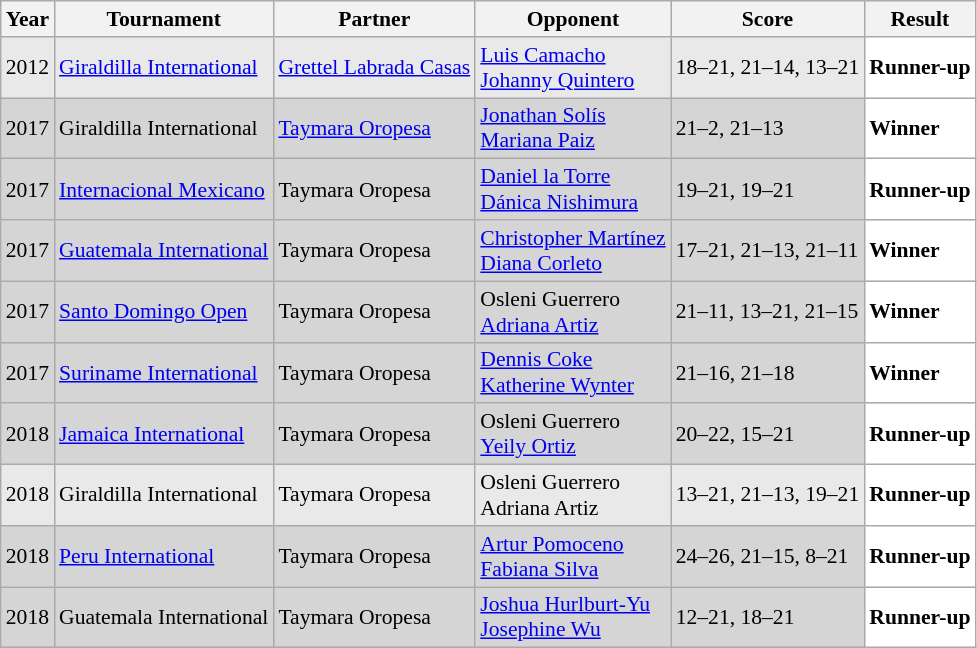<table class="sortable wikitable" style="font-size: 90%;">
<tr>
<th>Year</th>
<th>Tournament</th>
<th>Partner</th>
<th>Opponent</th>
<th>Score</th>
<th>Result</th>
</tr>
<tr style="background:#E9E9E9">
<td align="center">2012</td>
<td align="left"><a href='#'>Giraldilla International</a></td>
<td align="left"> <a href='#'>Grettel Labrada Casas</a></td>
<td align="left"> <a href='#'>Luis Camacho</a><br> <a href='#'>Johanny Quintero</a></td>
<td align="left">18–21, 21–14, 13–21</td>
<td style="text-align:left; background:white"> <strong>Runner-up</strong></td>
</tr>
<tr style="background:#D5D5D5">
<td align="center">2017</td>
<td align="left">Giraldilla International</td>
<td align="left"> <a href='#'>Taymara Oropesa</a></td>
<td align="left"> <a href='#'>Jonathan Solís</a><br> <a href='#'>Mariana Paiz</a></td>
<td align="left">21–2, 21–13</td>
<td style="text-align:left; background:white"> <strong>Winner</strong></td>
</tr>
<tr style="background:#D5D5D5">
<td align="center">2017</td>
<td align="left"><a href='#'>Internacional Mexicano</a></td>
<td align="left"> Taymara Oropesa</td>
<td align="left"> <a href='#'>Daniel la Torre</a><br> <a href='#'>Dánica Nishimura</a></td>
<td align="left">19–21, 19–21</td>
<td style="text-align:left; background:white"> <strong>Runner-up</strong></td>
</tr>
<tr style="background:#D5D5D5">
<td align="center">2017</td>
<td align="left"><a href='#'>Guatemala International</a></td>
<td align="left"> Taymara Oropesa</td>
<td align="left"> <a href='#'>Christopher Martínez</a><br> <a href='#'>Diana Corleto</a></td>
<td align="left">17–21, 21–13, 21–11</td>
<td style="text-align:left; background:white"> <strong>Winner</strong></td>
</tr>
<tr style="background:#D5D5D5">
<td align="center">2017</td>
<td align="left"><a href='#'>Santo Domingo Open</a></td>
<td align="left"> Taymara Oropesa</td>
<td align="left"> Osleni Guerrero<br> <a href='#'>Adriana Artiz</a></td>
<td align="left">21–11, 13–21, 21–15</td>
<td style="text-align:left; background:white"> <strong>Winner</strong></td>
</tr>
<tr style="background:#D5D5D5">
<td align="center">2017</td>
<td align="left"><a href='#'>Suriname International</a></td>
<td align="left"> Taymara Oropesa</td>
<td align="left"> <a href='#'>Dennis Coke</a><br> <a href='#'>Katherine Wynter</a></td>
<td align="left">21–16, 21–18</td>
<td style="text-align:left; background:white"> <strong>Winner</strong></td>
</tr>
<tr style="background:#D5D5D5">
<td align="center">2018</td>
<td align="left"><a href='#'>Jamaica International</a></td>
<td align="left"> Taymara Oropesa</td>
<td align="left"> Osleni Guerrero<br> <a href='#'>Yeily Ortiz</a></td>
<td align="left">20–22, 15–21</td>
<td style="text-align:left; background:white"> <strong>Runner-up</strong></td>
</tr>
<tr style="background:#E9E9E9">
<td align="center">2018</td>
<td align="left">Giraldilla International</td>
<td align="left"> Taymara Oropesa</td>
<td align="left"> Osleni Guerrero<br> Adriana Artiz</td>
<td align="left">13–21, 21–13, 19–21</td>
<td style="text-align:left; background:white"> <strong>Runner-up</strong></td>
</tr>
<tr style="background:#D5D5D5">
<td align="center">2018</td>
<td align="left"><a href='#'>Peru International</a></td>
<td align="left"> Taymara Oropesa</td>
<td align="left"> <a href='#'>Artur Pomoceno</a><br> <a href='#'>Fabiana Silva</a></td>
<td align="left">24–26, 21–15, 8–21</td>
<td style="text-align:left; background:white"> <strong>Runner-up</strong></td>
</tr>
<tr style="background:#D5D5D5">
<td align="center">2018</td>
<td align="left">Guatemala International</td>
<td align="left"> Taymara Oropesa</td>
<td align="left"> <a href='#'>Joshua Hurlburt-Yu</a><br> <a href='#'>Josephine Wu</a></td>
<td align="left">12–21, 18–21</td>
<td style="text-align:left; background:white"> <strong>Runner-up</strong></td>
</tr>
</table>
